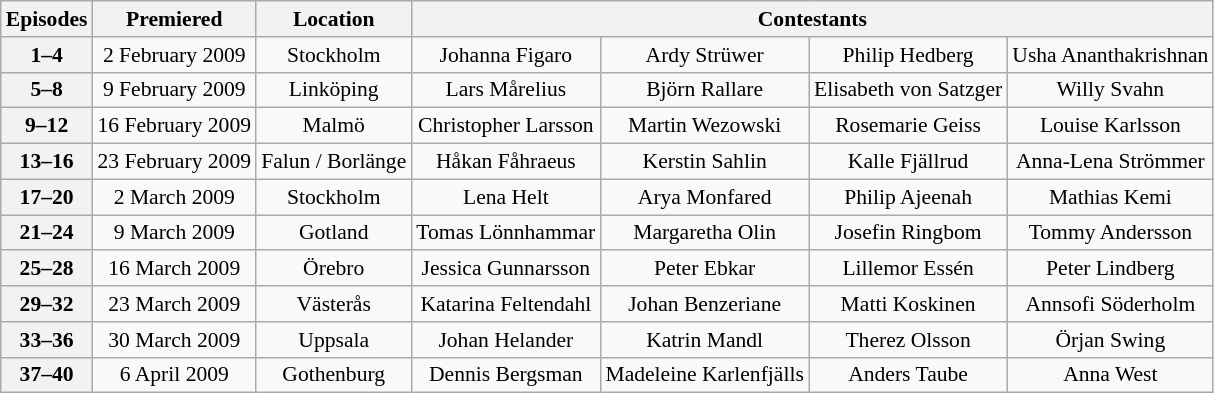<table class="wikitable" style="font-size:90%; text-align:center">
<tr>
<th>Episodes</th>
<th>Premiered</th>
<th>Location</th>
<th colspan="4">Contestants</th>
</tr>
<tr>
<th>1–4</th>
<td>2 February 2009</td>
<td>Stockholm</td>
<td>Johanna Figaro</td>
<td>Ardy Strüwer</td>
<td>Philip Hedberg</td>
<td>Usha Ananthakrishnan</td>
</tr>
<tr>
<th>5–8</th>
<td>9 February 2009</td>
<td>Linköping</td>
<td>Lars Mårelius</td>
<td>Björn Rallare</td>
<td>Elisabeth von Satzger</td>
<td>Willy Svahn</td>
</tr>
<tr>
<th>9–12</th>
<td>16 February 2009</td>
<td>Malmö</td>
<td>Christopher Larsson</td>
<td>Martin Wezowski</td>
<td>Rosemarie Geiss</td>
<td>Louise Karlsson</td>
</tr>
<tr>
<th>13–16</th>
<td>23 February 2009</td>
<td>Falun / Borlänge</td>
<td>Håkan Fåhraeus</td>
<td>Kerstin Sahlin</td>
<td>Kalle Fjällrud</td>
<td>Anna-Lena Strömmer</td>
</tr>
<tr>
<th>17–20</th>
<td>2 March 2009</td>
<td>Stockholm</td>
<td>Lena Helt</td>
<td>Arya Monfared</td>
<td>Philip Ajeenah</td>
<td>Mathias Kemi</td>
</tr>
<tr>
<th>21–24</th>
<td>9 March 2009</td>
<td>Gotland</td>
<td>Tomas Lönnhammar</td>
<td>Margaretha Olin</td>
<td>Josefin Ringbom</td>
<td>Tommy Andersson</td>
</tr>
<tr>
<th>25–28</th>
<td>16 March 2009</td>
<td>Örebro</td>
<td>Jessica Gunnarsson</td>
<td>Peter Ebkar</td>
<td>Lillemor Essén</td>
<td>Peter Lindberg</td>
</tr>
<tr>
<th>29–32</th>
<td>23 March 2009</td>
<td>Västerås</td>
<td>Katarina Feltendahl</td>
<td>Johan Benzeriane</td>
<td>Matti Koskinen</td>
<td>Annsofi Söderholm</td>
</tr>
<tr>
<th>33–36</th>
<td>30 March 2009</td>
<td>Uppsala</td>
<td>Johan Helander</td>
<td>Katrin Mandl</td>
<td>Therez Olsson</td>
<td>Örjan Swing</td>
</tr>
<tr>
<th>37–40</th>
<td>6 April 2009</td>
<td>Gothenburg</td>
<td>Dennis Bergsman</td>
<td>Madeleine Karlenfjälls</td>
<td>Anders Taube</td>
<td>Anna West</td>
</tr>
</table>
